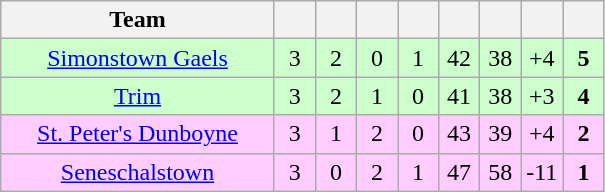<table class="wikitable" style="text-align:center">
<tr>
<th style="width:175px;">Team</th>
<th width="20"></th>
<th width="20"></th>
<th width="20"></th>
<th width="20"></th>
<th width="20"></th>
<th width="20"></th>
<th width="20"></th>
<th width="20"></th>
</tr>
<tr style="background:#cfc;">
<td><a href='#'>Simonstown Gaels</a></td>
<td>3</td>
<td>2</td>
<td>0</td>
<td>1</td>
<td>42</td>
<td>38</td>
<td>+4</td>
<td><strong>5</strong></td>
</tr>
<tr style="background:#cfc;">
<td><a href='#'>Trim</a></td>
<td>3</td>
<td>2</td>
<td>1</td>
<td>0</td>
<td>41</td>
<td>38</td>
<td>+3</td>
<td><strong>4</strong></td>
</tr>
<tr style="background:#fcf;">
<td><a href='#'>St. Peter's Dunboyne</a></td>
<td>3</td>
<td>1</td>
<td>2</td>
<td>0</td>
<td>43</td>
<td>39</td>
<td>+4</td>
<td><strong>2</strong></td>
</tr>
<tr style="background:#fcf;">
<td><a href='#'>Seneschalstown</a></td>
<td>3</td>
<td>0</td>
<td>2</td>
<td>1</td>
<td>47</td>
<td>58</td>
<td>-11</td>
<td><strong>1</strong></td>
</tr>
</table>
